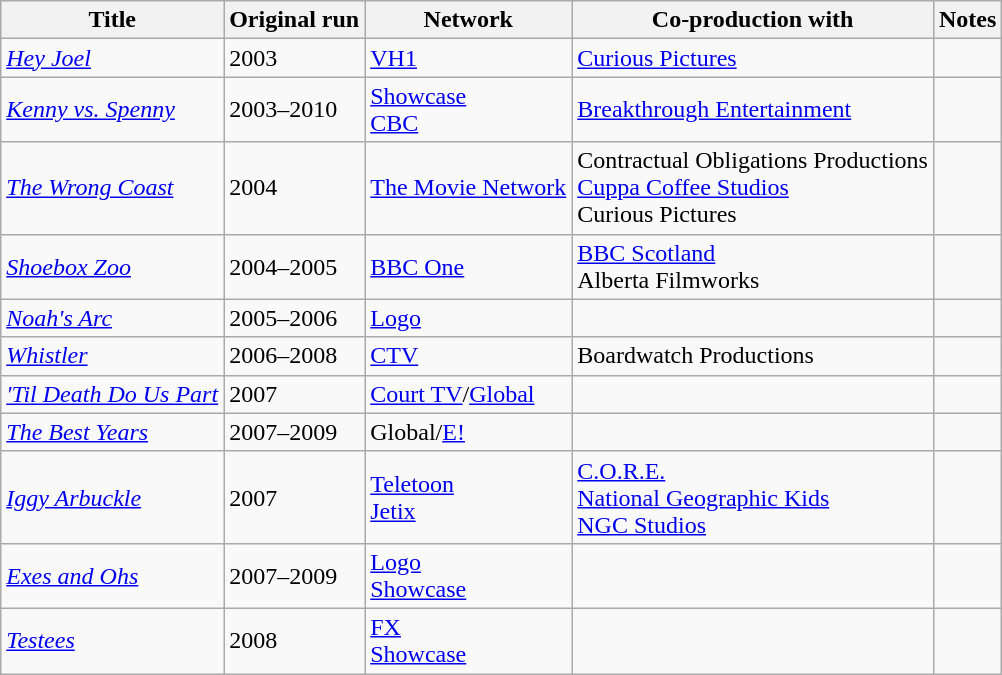<table class="wikitable sortable">
<tr>
<th>Title</th>
<th>Original run</th>
<th>Network</th>
<th>Co-production with</th>
<th>Notes</th>
</tr>
<tr>
<td><em><a href='#'>Hey Joel</a></em></td>
<td>2003</td>
<td><a href='#'>VH1</a></td>
<td><a href='#'>Curious Pictures</a></td>
<td></td>
</tr>
<tr>
<td><em><a href='#'>Kenny vs. Spenny</a></em></td>
<td>2003–2010</td>
<td><a href='#'>Showcase</a><br><a href='#'>CBC</a></td>
<td><a href='#'>Breakthrough Entertainment</a></td>
<td></td>
</tr>
<tr>
<td><em><a href='#'>The Wrong Coast</a></em></td>
<td>2004</td>
<td><a href='#'>The Movie Network</a></td>
<td>Contractual Obligations Productions<br><a href='#'>Cuppa Coffee Studios</a><br>Curious Pictures</td>
<td></td>
</tr>
<tr>
<td><em><a href='#'>Shoebox Zoo</a></em></td>
<td>2004–2005</td>
<td><a href='#'>BBC One</a></td>
<td><a href='#'>BBC Scotland</a><br>Alberta Filmworks</td>
<td></td>
</tr>
<tr>
<td><em><a href='#'>Noah's Arc</a></em></td>
<td>2005–2006</td>
<td><a href='#'>Logo</a></td>
<td></td>
<td></td>
</tr>
<tr>
<td><em><a href='#'>Whistler</a></em></td>
<td>2006–2008</td>
<td><a href='#'>CTV</a></td>
<td>Boardwatch Productions</td>
<td></td>
</tr>
<tr>
<td><em><a href='#'>'Til Death Do Us Part</a></em></td>
<td>2007</td>
<td><a href='#'>Court TV</a>/<a href='#'>Global</a></td>
<td></td>
<td></td>
</tr>
<tr>
<td><em><a href='#'>The Best Years</a></em></td>
<td>2007–2009</td>
<td>Global/<a href='#'>E!</a></td>
<td></td>
<td></td>
</tr>
<tr>
<td><em><a href='#'>Iggy Arbuckle</a></em></td>
<td>2007</td>
<td><a href='#'>Teletoon</a><br><a href='#'>Jetix</a></td>
<td><a href='#'>C.O.R.E.</a><br><a href='#'>National Geographic Kids</a><br><a href='#'>NGC Studios</a></td>
<td></td>
</tr>
<tr>
<td><em><a href='#'>Exes and Ohs</a></em></td>
<td>2007–2009</td>
<td><a href='#'>Logo</a><br><a href='#'>Showcase</a></td>
<td></td>
<td></td>
</tr>
<tr>
<td><em><a href='#'>Testees</a></em></td>
<td>2008</td>
<td><a href='#'>FX</a><br><a href='#'>Showcase</a></td>
<td></td>
<td></td>
</tr>
</table>
